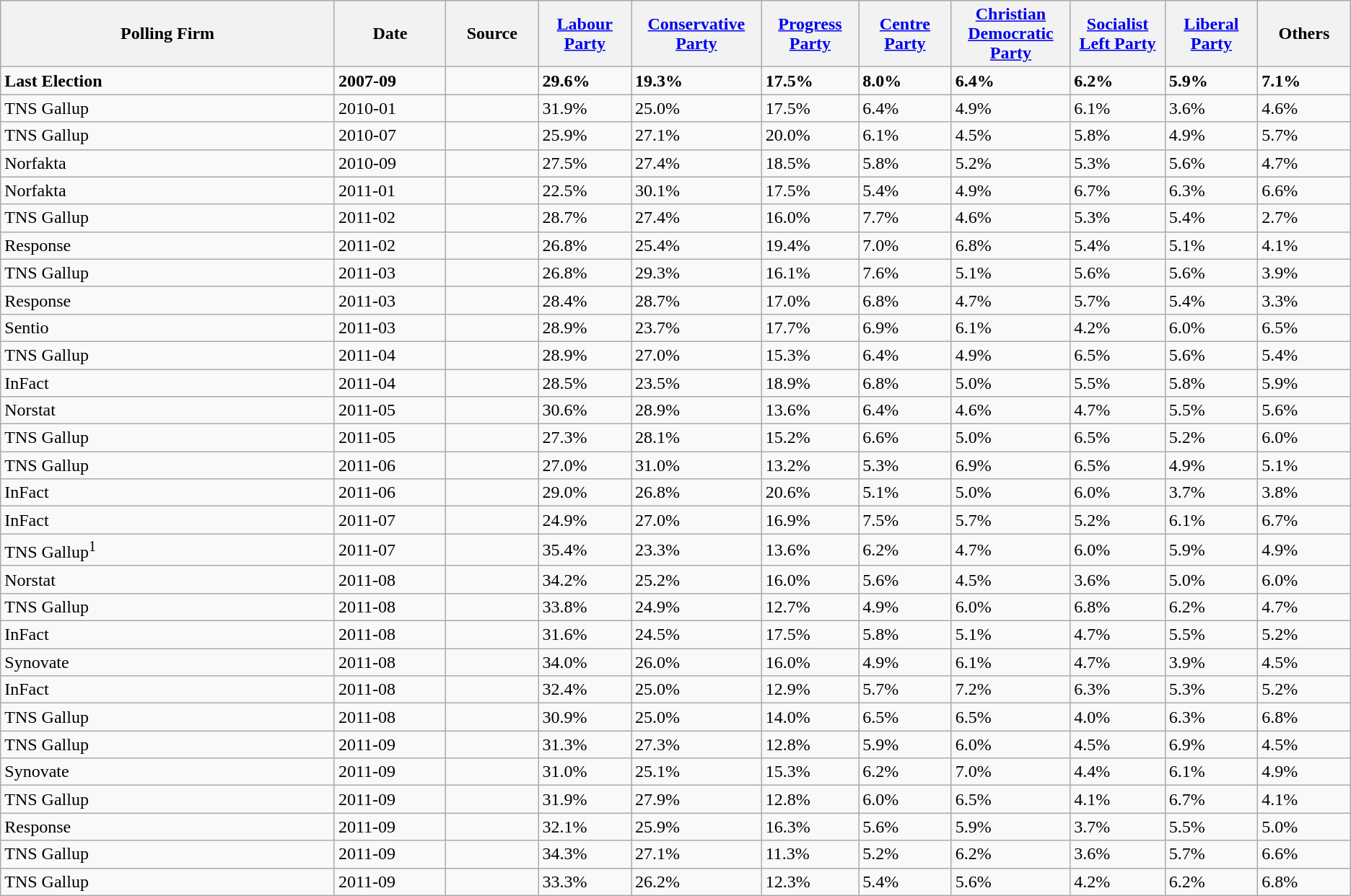<table class="wikitable sortable">
<tr style="background:#e9e9e9;">
<th width=18%>Polling Firm</th>
<th width=6%>Date</th>
<th width=5%>Source</th>
<th width=5%><strong><a href='#'>Labour Party</a></strong></th>
<th width=5%><strong><a href='#'>Conservative Party</a></strong></th>
<th width=5%><strong><a href='#'>Progress Party</a></strong></th>
<th width=5%><strong><a href='#'>Centre Party</a></strong></th>
<th width=5%><strong><a href='#'>Christian Democratic Party</a></strong></th>
<th width=5%><strong><a href='#'>Socialist Left Party</a></strong></th>
<th width=5%><strong><a href='#'>Liberal Party</a></strong></th>
<th width=5%>Others</th>
</tr>
<tr>
<td><strong>Last Election</strong></td>
<td><strong>2007-09</strong></td>
<td></td>
<td><strong>29.6%</strong></td>
<td><strong>19.3%</strong></td>
<td><strong>17.5%</strong></td>
<td><strong>8.0%</strong></td>
<td><strong>6.4%</strong></td>
<td><strong>6.2%</strong></td>
<td><strong>5.9%</strong></td>
<td><strong>7.1%</strong></td>
</tr>
<tr>
<td>TNS Gallup</td>
<td>2010-01</td>
<td></td>
<td>31.9%</td>
<td>25.0%</td>
<td>17.5%</td>
<td>6.4%</td>
<td>4.9%</td>
<td>6.1%</td>
<td>3.6%</td>
<td>4.6%</td>
</tr>
<tr>
<td>TNS Gallup</td>
<td>2010-07</td>
<td></td>
<td>25.9%</td>
<td>27.1%</td>
<td>20.0%</td>
<td>6.1%</td>
<td>4.5%</td>
<td>5.8%</td>
<td>4.9%</td>
<td>5.7%</td>
</tr>
<tr>
<td>Norfakta</td>
<td>2010-09</td>
<td></td>
<td>27.5%</td>
<td>27.4%</td>
<td>18.5%</td>
<td>5.8%</td>
<td>5.2%</td>
<td>5.3%</td>
<td>5.6%</td>
<td>4.7%</td>
</tr>
<tr>
<td>Norfakta</td>
<td>2011-01</td>
<td></td>
<td>22.5%</td>
<td>30.1%</td>
<td>17.5%</td>
<td>5.4%</td>
<td>4.9%</td>
<td>6.7%</td>
<td>6.3%</td>
<td>6.6%</td>
</tr>
<tr>
<td>TNS Gallup</td>
<td>2011-02</td>
<td></td>
<td>28.7%</td>
<td>27.4%</td>
<td>16.0%</td>
<td>7.7%</td>
<td>4.6%</td>
<td>5.3%</td>
<td>5.4%</td>
<td>2.7%</td>
</tr>
<tr>
<td>Response</td>
<td>2011-02</td>
<td></td>
<td>26.8%</td>
<td>25.4%</td>
<td>19.4%</td>
<td>7.0%</td>
<td>6.8%</td>
<td>5.4%</td>
<td>5.1%</td>
<td>4.1%</td>
</tr>
<tr>
<td>TNS Gallup</td>
<td>2011-03</td>
<td></td>
<td>26.8%</td>
<td>29.3%</td>
<td>16.1%</td>
<td>7.6%</td>
<td>5.1%</td>
<td>5.6%</td>
<td>5.6%</td>
<td>3.9%</td>
</tr>
<tr>
<td>Response</td>
<td>2011-03</td>
<td></td>
<td>28.4%</td>
<td>28.7%</td>
<td>17.0%</td>
<td>6.8%</td>
<td>4.7%</td>
<td>5.7%</td>
<td>5.4%</td>
<td>3.3%</td>
</tr>
<tr>
<td>Sentio</td>
<td>2011-03</td>
<td></td>
<td>28.9%</td>
<td>23.7%</td>
<td>17.7%</td>
<td>6.9%</td>
<td>6.1%</td>
<td>4.2%</td>
<td>6.0%</td>
<td>6.5%</td>
</tr>
<tr>
<td>TNS Gallup</td>
<td>2011-04</td>
<td></td>
<td>28.9%</td>
<td>27.0%</td>
<td>15.3%</td>
<td>6.4%</td>
<td>4.9%</td>
<td>6.5%</td>
<td>5.6%</td>
<td>5.4%</td>
</tr>
<tr>
<td>InFact</td>
<td>2011-04</td>
<td></td>
<td>28.5%</td>
<td>23.5%</td>
<td>18.9%</td>
<td>6.8%</td>
<td>5.0%</td>
<td>5.5%</td>
<td>5.8%</td>
<td>5.9%</td>
</tr>
<tr>
<td>Norstat</td>
<td>2011-05</td>
<td></td>
<td>30.6%</td>
<td>28.9%</td>
<td>13.6%</td>
<td>6.4%</td>
<td>4.6%</td>
<td>4.7%</td>
<td>5.5%</td>
<td>5.6%</td>
</tr>
<tr>
<td>TNS Gallup</td>
<td>2011-05</td>
<td></td>
<td>27.3%</td>
<td>28.1%</td>
<td>15.2%</td>
<td>6.6%</td>
<td>5.0%</td>
<td>6.5%</td>
<td>5.2%</td>
<td>6.0%</td>
</tr>
<tr>
<td>TNS Gallup</td>
<td>2011-06</td>
<td></td>
<td>27.0%</td>
<td>31.0%</td>
<td>13.2%</td>
<td>5.3%</td>
<td>6.9%</td>
<td>6.5%</td>
<td>4.9%</td>
<td>5.1%</td>
</tr>
<tr>
<td>InFact</td>
<td>2011-06</td>
<td></td>
<td>29.0%</td>
<td>26.8%</td>
<td>20.6%</td>
<td>5.1%</td>
<td>5.0%</td>
<td>6.0%</td>
<td>3.7%</td>
<td>3.8%</td>
</tr>
<tr>
<td>InFact</td>
<td>2011-07</td>
<td></td>
<td>24.9%</td>
<td>27.0%</td>
<td>16.9%</td>
<td>7.5%</td>
<td>5.7%</td>
<td>5.2%</td>
<td>6.1%</td>
<td>6.7%</td>
</tr>
<tr>
<td>TNS Gallup<sup>1</sup></td>
<td>2011-07</td>
<td></td>
<td>35.4%</td>
<td>23.3%</td>
<td>13.6%</td>
<td>6.2%</td>
<td>4.7%</td>
<td>6.0%</td>
<td>5.9%</td>
<td>4.9%</td>
</tr>
<tr>
<td>Norstat</td>
<td>2011-08</td>
<td></td>
<td>34.2%</td>
<td>25.2%</td>
<td>16.0%</td>
<td>5.6%</td>
<td>4.5%</td>
<td>3.6%</td>
<td>5.0%</td>
<td>6.0%</td>
</tr>
<tr>
<td>TNS Gallup</td>
<td>2011-08</td>
<td></td>
<td>33.8%</td>
<td>24.9%</td>
<td>12.7%</td>
<td>4.9%</td>
<td>6.0%</td>
<td>6.8%</td>
<td>6.2%</td>
<td>4.7%</td>
</tr>
<tr>
<td>InFact</td>
<td>2011-08</td>
<td></td>
<td>31.6%</td>
<td>24.5%</td>
<td>17.5%</td>
<td>5.8%</td>
<td>5.1%</td>
<td>4.7%</td>
<td>5.5%</td>
<td>5.2%</td>
</tr>
<tr>
<td>Synovate</td>
<td>2011-08</td>
<td></td>
<td>34.0%</td>
<td>26.0%</td>
<td>16.0%</td>
<td>4.9%</td>
<td>6.1%</td>
<td>4.7%</td>
<td>3.9%</td>
<td>4.5%</td>
</tr>
<tr>
<td>InFact</td>
<td>2011-08</td>
<td></td>
<td>32.4%</td>
<td>25.0%</td>
<td>12.9%</td>
<td>5.7%</td>
<td>7.2%</td>
<td>6.3%</td>
<td>5.3%</td>
<td>5.2%</td>
</tr>
<tr>
<td>TNS Gallup</td>
<td>2011-08</td>
<td></td>
<td>30.9%</td>
<td>25.0%</td>
<td>14.0%</td>
<td>6.5%</td>
<td>6.5%</td>
<td>4.0%</td>
<td>6.3%</td>
<td>6.8%</td>
</tr>
<tr>
<td>TNS Gallup</td>
<td>2011-09</td>
<td></td>
<td>31.3%</td>
<td>27.3%</td>
<td>12.8%</td>
<td>5.9%</td>
<td>6.0%</td>
<td>4.5%</td>
<td>6.9%</td>
<td>4.5%</td>
</tr>
<tr>
<td>Synovate</td>
<td>2011-09</td>
<td></td>
<td>31.0%</td>
<td>25.1%</td>
<td>15.3%</td>
<td>6.2%</td>
<td>7.0%</td>
<td>4.4%</td>
<td>6.1%</td>
<td>4.9%</td>
</tr>
<tr>
<td>TNS Gallup</td>
<td>2011-09</td>
<td></td>
<td>31.9%</td>
<td>27.9%</td>
<td>12.8%</td>
<td>6.0%</td>
<td>6.5%</td>
<td>4.1%</td>
<td>6.7%</td>
<td>4.1%</td>
</tr>
<tr>
<td>Response</td>
<td>2011-09</td>
<td></td>
<td>32.1%</td>
<td>25.9%</td>
<td>16.3%</td>
<td>5.6%</td>
<td>5.9%</td>
<td>3.7%</td>
<td>5.5%</td>
<td>5.0%</td>
</tr>
<tr>
<td>TNS Gallup</td>
<td>2011-09</td>
<td></td>
<td>34.3%</td>
<td>27.1%</td>
<td>11.3%</td>
<td>5.2%</td>
<td>6.2%</td>
<td>3.6%</td>
<td>5.7%</td>
<td>6.6%</td>
</tr>
<tr>
<td>TNS Gallup</td>
<td>2011-09</td>
<td></td>
<td>33.3%</td>
<td>26.2%</td>
<td>12.3%</td>
<td>5.4%</td>
<td>5.6%</td>
<td>4.2%</td>
<td>6.2%</td>
<td>6.8%</td>
</tr>
</table>
